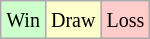<table class="wikitable">
<tr>
<td style="background-color: #CCFFCC;"><small>Win</small></td>
<td style="background-color: #FFFFCC;"><small>Draw</small></td>
<td style="background-color: #FFCCCC;"><small>Loss</small></td>
</tr>
</table>
